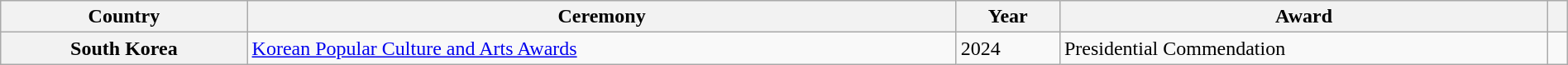<table class="wikitable plainrowheaders sortable" style="width:100%">
<tr>
<th scope="col">Country</th>
<th scope="col">Ceremony</th>
<th scope="col">Year</th>
<th scope="col">Award</th>
<th scope="col" class="unsortable"></th>
</tr>
<tr>
<th scope="row">South Korea</th>
<td><a href='#'>Korean Popular Culture and Arts Awards</a></td>
<td>2024</td>
<td>Presidential Commendation</td>
<td></td>
</tr>
</table>
